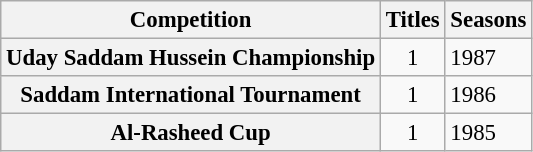<table class="wikitable plainrowheaders" style="font-size:95%; text-align:center;">
<tr>
<th>Competition</th>
<th>Titles</th>
<th>Seasons</th>
</tr>
<tr>
<th scope=row>Uday Saddam Hussein Championship</th>
<td>1</td>
<td align="left">1987</td>
</tr>
<tr>
<th scope=row>Saddam International Tournament</th>
<td>1</td>
<td align="left">1986</td>
</tr>
<tr>
<th scope=row>Al-Rasheed Cup</th>
<td>1</td>
<td align="left">1985</td>
</tr>
</table>
